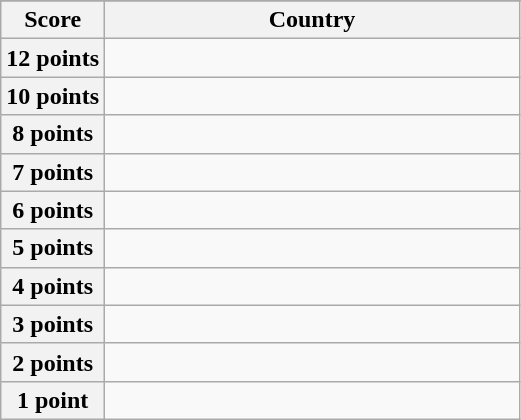<table class="wikitable">
<tr>
</tr>
<tr>
<th scope="col" width="20%">Score</th>
<th scope="col">Country</th>
</tr>
<tr>
<th scope="row">12 points</th>
<td></td>
</tr>
<tr>
<th scope="row">10 points</th>
<td></td>
</tr>
<tr>
<th scope="row">8 points</th>
<td></td>
</tr>
<tr>
<th scope="row">7 points</th>
<td></td>
</tr>
<tr>
<th scope="row">6 points</th>
<td></td>
</tr>
<tr>
<th scope="row">5 points</th>
<td></td>
</tr>
<tr>
<th scope="row">4 points</th>
<td></td>
</tr>
<tr>
<th scope="row">3 points</th>
<td></td>
</tr>
<tr>
<th scope="row">2 points</th>
<td></td>
</tr>
<tr>
<th scope="row">1 point</th>
<td></td>
</tr>
</table>
